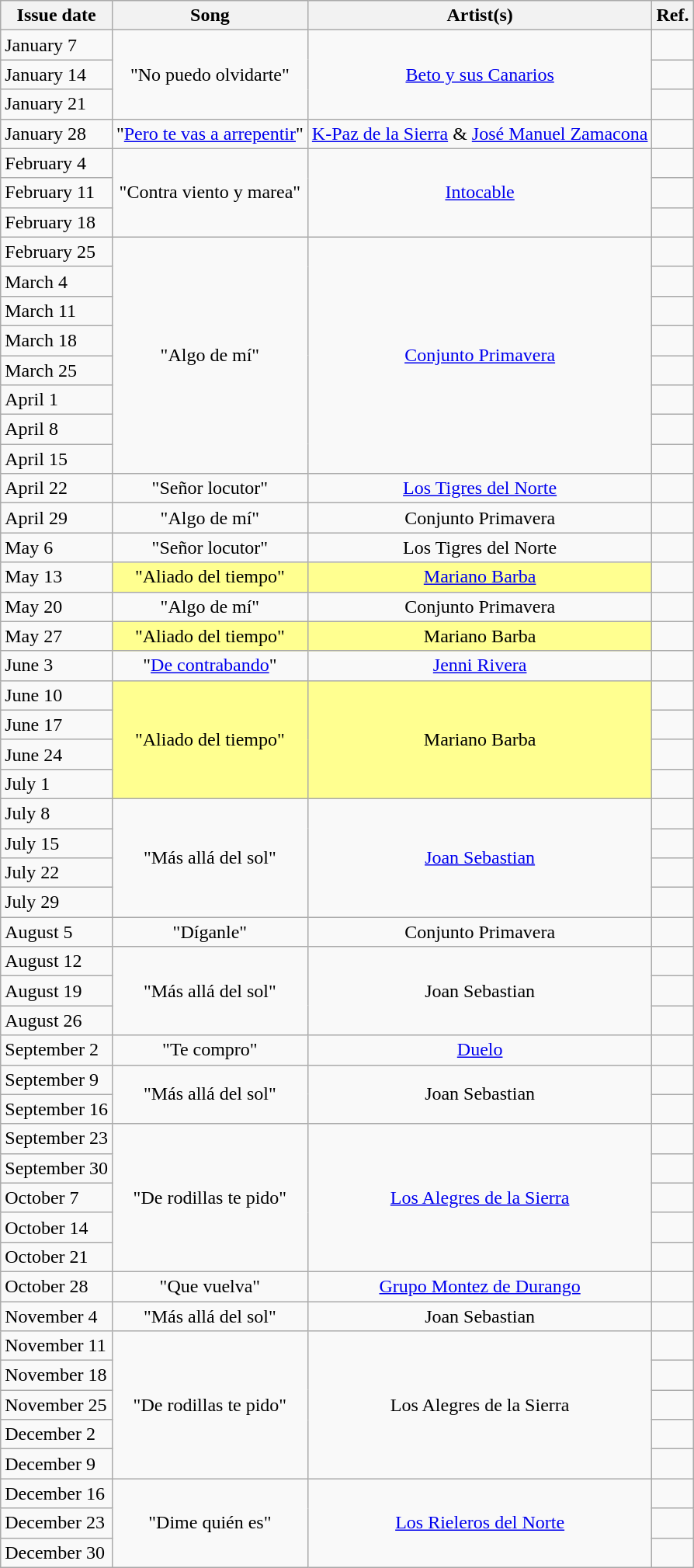<table class="wikitable">
<tr>
<th>Issue date</th>
<th>Song</th>
<th>Artist(s)</th>
<th>Ref.</th>
</tr>
<tr>
<td>January 7</td>
<td style="text-align: center;" rowspan="3">"No puedo olvidarte"</td>
<td style="text-align: center;" rowspan="3"><a href='#'>Beto y sus Canarios</a></td>
<td style="text-align: center;"></td>
</tr>
<tr>
<td>January 14</td>
<td style="text-align: center;"></td>
</tr>
<tr>
<td>January 21</td>
<td style="text-align: center;"></td>
</tr>
<tr>
<td>January 28</td>
<td style="text-align: center;" rowspan="1">"<a href='#'>Pero te vas a arrepentir</a>"</td>
<td style="text-align: center;" rowspan="1"><a href='#'>K-Paz de la Sierra</a> & <a href='#'>José Manuel Zamacona</a></td>
<td style="text-align: center;"></td>
</tr>
<tr>
<td>February 4</td>
<td style="text-align: center;" rowspan="3">"Contra viento y marea"</td>
<td style="text-align: center;" rowspan="3"><a href='#'>Intocable</a></td>
<td style="text-align: center;"></td>
</tr>
<tr>
<td>February 11</td>
<td style="text-align: center;"></td>
</tr>
<tr>
<td>February 18</td>
<td style="text-align: center;"></td>
</tr>
<tr>
<td>February 25</td>
<td style="text-align: center;" rowspan="8">"Algo de mí"</td>
<td style="text-align: center;" rowspan="8"><a href='#'>Conjunto Primavera</a></td>
<td style="text-align: center;"></td>
</tr>
<tr>
<td>March 4</td>
<td style="text-align: center;"></td>
</tr>
<tr>
<td>March 11</td>
<td style="text-align: center;"></td>
</tr>
<tr>
<td>March 18</td>
<td style="text-align: center;"></td>
</tr>
<tr>
<td>March 25</td>
<td style="text-align: center;"></td>
</tr>
<tr>
<td>April 1</td>
<td style="text-align: center;"></td>
</tr>
<tr>
<td>April 8</td>
<td style="text-align: center;"></td>
</tr>
<tr>
<td>April 15</td>
<td style="text-align: center;"></td>
</tr>
<tr>
<td>April 22</td>
<td style="text-align: center;" rowspan="1">"Señor locutor"</td>
<td style="text-align: center;" rowspan="1"><a href='#'>Los Tigres del Norte</a></td>
<td style="text-align: center;"></td>
</tr>
<tr>
<td>April 29</td>
<td style="text-align: center;" rowspan="1">"Algo de mí"</td>
<td style="text-align: center;" rowspan="1">Conjunto Primavera</td>
<td style="text-align: center;"></td>
</tr>
<tr>
<td>May 6</td>
<td style="text-align: center;" rowspan="1">"Señor locutor"</td>
<td style="text-align: center;" rowspan="1">Los Tigres del Norte</td>
<td style="text-align: center;"></td>
</tr>
<tr>
<td>May 13</td>
<td bgcolor=#FFFF90 style="text-align: center;" rowspan="1">"Aliado del tiempo"</td>
<td bgcolor=#FFFF90 style="text-align: center;" rowspan="1"><a href='#'>Mariano Barba</a></td>
<td style="text-align: center;"></td>
</tr>
<tr>
<td>May 20</td>
<td style="text-align: center;" rowspan="1">"Algo de mí"</td>
<td style="text-align: center;" rowspan="1">Conjunto Primavera</td>
<td style="text-align: center;"></td>
</tr>
<tr>
<td>May 27</td>
<td bgcolor=#FFFF90 style="text-align: center;" rowspan="1">"Aliado del tiempo"</td>
<td bgcolor=#FFFF90 style="text-align: center;" rowspan="1">Mariano Barba</td>
<td style="text-align: center;"></td>
</tr>
<tr>
<td>June 3</td>
<td style="text-align: center;" rowspan="1">"<a href='#'>De contrabando</a>"</td>
<td style="text-align: center;" rowspan="1"><a href='#'>Jenni Rivera</a></td>
<td style="text-align: center;"></td>
</tr>
<tr>
<td>June 10</td>
<td bgcolor=#FFFF90 style="text-align: center;" rowspan="4">"Aliado del tiempo"</td>
<td bgcolor=#FFFF90 style="text-align: center;" rowspan="4">Mariano Barba</td>
<td style="text-align: center;"></td>
</tr>
<tr>
<td>June 17</td>
<td style="text-align: center;"></td>
</tr>
<tr>
<td>June 24</td>
<td style="text-align: center;"></td>
</tr>
<tr>
<td>July 1</td>
<td style="text-align: center;"></td>
</tr>
<tr>
<td>July 8</td>
<td style="text-align: center;" rowspan="4">"Más allá del sol"</td>
<td style="text-align: center;" rowspan="4"><a href='#'>Joan Sebastian</a></td>
<td style="text-align: center;"></td>
</tr>
<tr>
<td>July 15</td>
<td style="text-align: center;"></td>
</tr>
<tr>
<td>July 22</td>
<td style="text-align: center;"></td>
</tr>
<tr>
<td>July 29</td>
<td style="text-align: center;"></td>
</tr>
<tr>
<td>August 5</td>
<td style="text-align: center;" rowspan="1">"Díganle"</td>
<td style="text-align: center;" rowspan="1">Conjunto Primavera</td>
<td style="text-align: center;"></td>
</tr>
<tr>
<td>August 12</td>
<td style="text-align: center;" rowspan="3">"Más allá del sol"</td>
<td style="text-align: center;" rowspan="3">Joan Sebastian</td>
<td style="text-align: center;"></td>
</tr>
<tr>
<td>August 19</td>
<td style="text-align: center;"></td>
</tr>
<tr>
<td>August 26</td>
<td style="text-align: center;"></td>
</tr>
<tr>
<td>September 2</td>
<td style="text-align: center;" rowspan="1">"Te compro"</td>
<td style="text-align: center;" rowspan="1"><a href='#'>Duelo</a></td>
<td style="text-align: center;"></td>
</tr>
<tr>
<td>September 9</td>
<td style="text-align: center;" rowspan="2">"Más allá del sol"</td>
<td style="text-align: center;" rowspan="2">Joan Sebastian</td>
<td style="text-align: center;"></td>
</tr>
<tr>
<td>September 16</td>
<td style="text-align: center;"></td>
</tr>
<tr>
<td>September 23</td>
<td style="text-align: center;" rowspan="5">"De rodillas te pido"</td>
<td style="text-align: center;" rowspan="5"><a href='#'>Los Alegres de la Sierra</a></td>
<td style="text-align: center;"></td>
</tr>
<tr>
<td>September 30</td>
<td style="text-align: center;"></td>
</tr>
<tr>
<td>October 7</td>
<td style="text-align: center;"></td>
</tr>
<tr>
<td>October 14</td>
<td style="text-align: center;"></td>
</tr>
<tr>
<td>October 21</td>
<td style="text-align: center;"></td>
</tr>
<tr>
<td>October 28</td>
<td style="text-align: center;" rowspan="1">"Que vuelva"</td>
<td style="text-align: center;" rowspan="1"><a href='#'>Grupo Montez de Durango</a></td>
<td style="text-align: center;"></td>
</tr>
<tr>
<td>November 4</td>
<td style="text-align: center;" rowspan="1">"Más allá del sol"</td>
<td style="text-align: center;" rowspan="1">Joan Sebastian</td>
<td style="text-align: center;"></td>
</tr>
<tr>
<td>November 11</td>
<td style="text-align: center;" rowspan="5">"De rodillas te pido"</td>
<td style="text-align: center;" rowspan="5">Los Alegres de la Sierra</td>
<td style="text-align: center;"></td>
</tr>
<tr>
<td>November 18</td>
<td style="text-align: center;"></td>
</tr>
<tr>
<td>November 25</td>
<td style="text-align: center;"></td>
</tr>
<tr>
<td>December 2</td>
<td style="text-align: center;"></td>
</tr>
<tr>
<td>December 9</td>
<td style="text-align: center;"></td>
</tr>
<tr>
<td>December 16</td>
<td style="text-align: center;" rowspan="3">"Dime quién es"</td>
<td style="text-align: center;" rowspan="3"><a href='#'>Los Rieleros del Norte</a></td>
<td style="text-align: center;"></td>
</tr>
<tr>
<td>December 23</td>
<td style="text-align: center;"></td>
</tr>
<tr>
<td>December 30</td>
<td style="text-align: center;"></td>
</tr>
</table>
